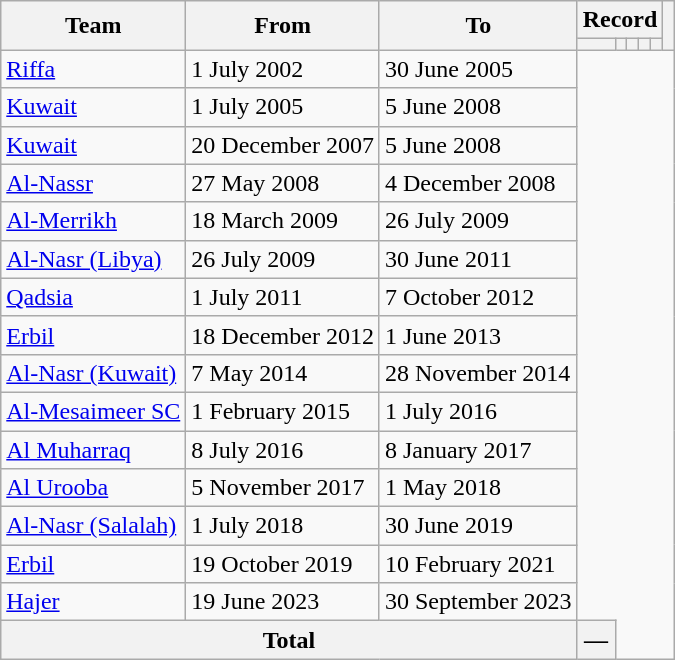<table class=wikitable style=text-align:center>
<tr>
<th rowspan=2>Team</th>
<th rowspan=2>From</th>
<th rowspan=2>To</th>
<th colspan=5>Record</th>
<th rowspan=2></th>
</tr>
<tr>
<th></th>
<th></th>
<th></th>
<th></th>
<th></th>
</tr>
<tr>
<td align=left><a href='#'>Riffa</a></td>
<td align=left>1 July 2002</td>
<td align=left>30 June 2005<br></td>
</tr>
<tr>
<td align=left><a href='#'>Kuwait</a></td>
<td align=left>1 July 2005</td>
<td align=left>5 June 2008<br></td>
</tr>
<tr>
<td align=left><a href='#'>Kuwait</a></td>
<td align=left>20 December 2007</td>
<td align=left>5 June 2008<br></td>
</tr>
<tr>
<td align=left><a href='#'>Al-Nassr</a></td>
<td align=left>27 May 2008</td>
<td align=left>4 December 2008<br></td>
</tr>
<tr>
<td align=left><a href='#'>Al-Merrikh</a></td>
<td align=left>18 March 2009</td>
<td align=left>26 July 2009<br></td>
</tr>
<tr>
<td align=left><a href='#'>Al-Nasr (Libya)</a></td>
<td align=left>26 July 2009</td>
<td align=left>30 June 2011<br></td>
</tr>
<tr>
<td align=left><a href='#'>Qadsia</a></td>
<td align=left>1 July 2011</td>
<td align=left>7 October 2012<br></td>
</tr>
<tr>
<td align=left><a href='#'>Erbil</a></td>
<td align=left>18 December 2012</td>
<td align=left>1 June 2013<br></td>
</tr>
<tr>
<td align=left><a href='#'>Al-Nasr (Kuwait)</a></td>
<td align=left>7 May 2014</td>
<td align=left>28 November 2014<br></td>
</tr>
<tr>
<td align=left><a href='#'>Al-Mesaimeer SC</a></td>
<td align=left>1 February 2015</td>
<td align=left>1 July 2016<br></td>
</tr>
<tr>
<td align=left><a href='#'>Al Muharraq</a></td>
<td align=left>8 July 2016</td>
<td align=left>8 January 2017<br></td>
</tr>
<tr>
<td align=left><a href='#'>Al Urooba</a></td>
<td align=left>5 November 2017</td>
<td align=left>1 May 2018<br></td>
</tr>
<tr>
<td align=left><a href='#'>Al-Nasr (Salalah)</a></td>
<td align=left>1 July 2018</td>
<td align=left>30 June 2019<br></td>
</tr>
<tr>
<td align=left><a href='#'>Erbil</a></td>
<td align=left>19 October 2019</td>
<td align=left>10 February 2021<br></td>
</tr>
<tr>
<td align=left><a href='#'>Hajer</a></td>
<td align=left>19 June 2023</td>
<td align=left>30 September 2023<br></td>
</tr>
<tr>
<th colspan=3>Total<br></th>
<th>—</th>
</tr>
</table>
